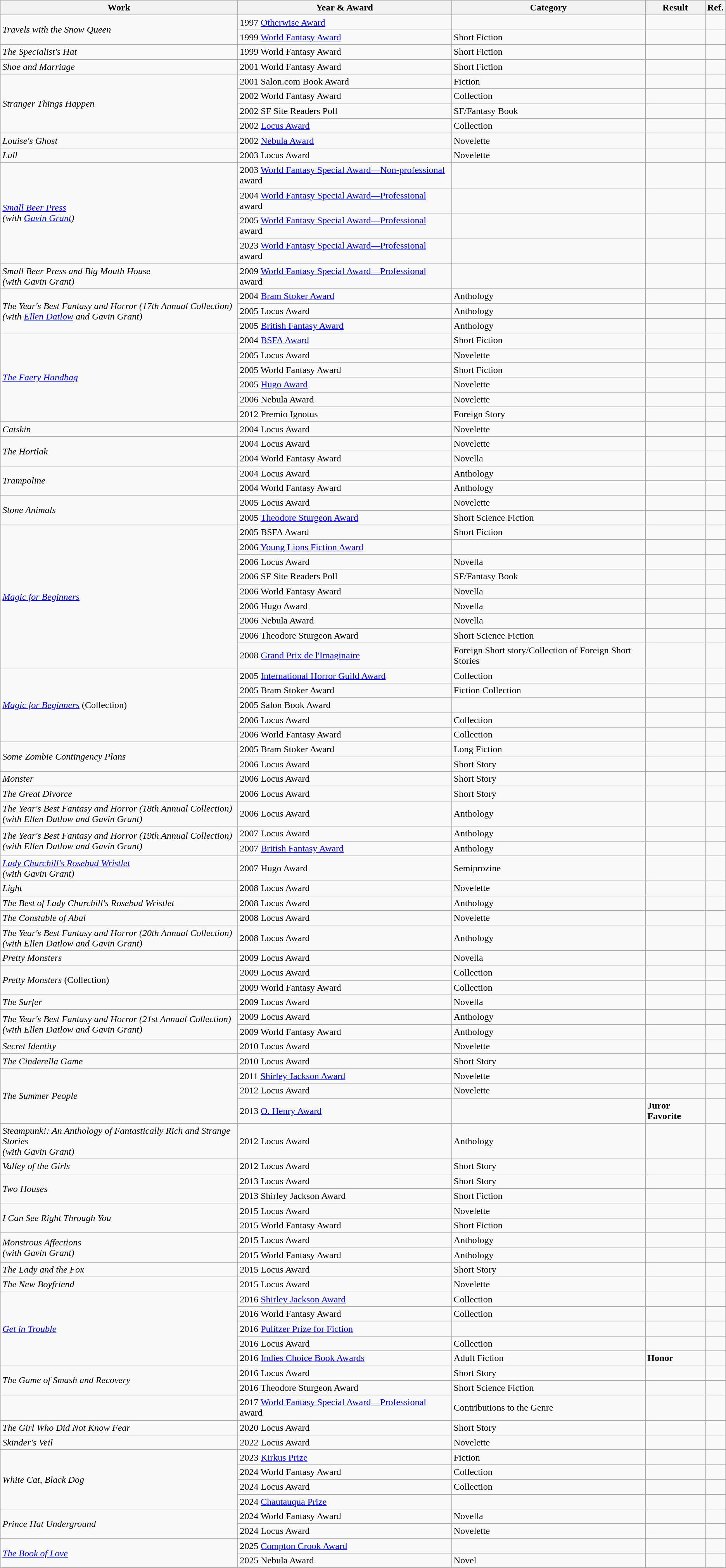<table class="wikitable">
<tr>
<th>Work</th>
<th>Year & Award</th>
<th>Category</th>
<th>Result</th>
<th>Ref.</th>
</tr>
<tr>
<td rowspan="2"><em>Travels with the Snow Queen</em></td>
<td>1997 <a href='#'>Otherwise Award</a></td>
<td></td>
<td></td>
<td></td>
</tr>
<tr>
<td>1999 <a href='#'>World Fantasy Award</a></td>
<td>Short Fiction</td>
<td></td>
<td></td>
</tr>
<tr>
<td rowspan="1"><em>The Specialist's Hat</em></td>
<td>1999 World Fantasy Award</td>
<td>Short Fiction</td>
<td></td>
<td></td>
</tr>
<tr>
<td rowspan="1"><em>Shoe and Marriage</em></td>
<td>2001 World Fantasy Award</td>
<td>Short Fiction</td>
<td></td>
<td></td>
</tr>
<tr>
<td rowspan="4"><em>Stranger Things Happen</em></td>
<td>2001 Salon.com Book Award</td>
<td>Fiction</td>
<td></td>
<td></td>
</tr>
<tr>
<td>2002 World Fantasy Award</td>
<td>Collection</td>
<td></td>
<td></td>
</tr>
<tr>
<td>2002 SF Site Readers Poll</td>
<td>SF/Fantasy Book</td>
<td></td>
<td></td>
</tr>
<tr>
<td>2002 <a href='#'>Locus Award</a></td>
<td>Collection</td>
<td></td>
<td></td>
</tr>
<tr>
<td rowspan="1"><em>Louise's Ghost</em></td>
<td>2002 <a href='#'>Nebula Award</a></td>
<td>Novelette</td>
<td></td>
<td></td>
</tr>
<tr>
<td rowspan="1"><em>Lull</em></td>
<td>2003 Locus Award</td>
<td>Novelette</td>
<td></td>
<td></td>
</tr>
<tr>
<td rowspan="4"><em><a href='#'>Small Beer Press</a></em><br><em>(with <a href='#'>Gavin Grant</a>)</em></td>
<td>2003 <a href='#'>World Fantasy Special Award—Non-professional</a> award</td>
<td></td>
<td></td>
<td></td>
</tr>
<tr>
<td>2004 <a href='#'>World Fantasy Special Award—Professional</a> award</td>
<td></td>
<td></td>
<td></td>
</tr>
<tr>
<td>2005 <a href='#'>World Fantasy Special Award—Professional</a> award</td>
<td></td>
<td></td>
<td></td>
</tr>
<tr>
<td>2023 <a href='#'>World Fantasy Special Award—Professional</a> award</td>
<td></td>
<td></td>
<td></td>
</tr>
<tr>
<td rowspan="1"><em>Small Beer Press and Big Mouth House</em><br><em>(with Gavin Grant)</em></td>
<td>2009 <a href='#'>World Fantasy Special Award—Professional</a> award</td>
<td></td>
<td></td>
<td></td>
</tr>
<tr>
<td rowspan="3"><em>The Year's Best Fantasy and Horror (17th Annual Collection)</em><br><em>(with <a href='#'>Ellen Datlow</a> and Gavin Grant)</em></td>
<td>2004 <a href='#'>Bram Stoker Award</a></td>
<td>Anthology</td>
<td></td>
<td></td>
</tr>
<tr>
<td>2005 Locus Award</td>
<td>Anthology</td>
<td></td>
<td></td>
</tr>
<tr>
<td>2005 <a href='#'>British Fantasy Award</a></td>
<td>Anthology</td>
<td></td>
<td></td>
</tr>
<tr>
<td rowspan="6"><em><a href='#'>The Faery Handbag</a></em></td>
<td>2004 <a href='#'>BSFA Award</a></td>
<td>Short Fiction</td>
<td></td>
<td></td>
</tr>
<tr>
<td>2005 Locus Award</td>
<td>Novelette</td>
<td></td>
<td></td>
</tr>
<tr>
<td>2005 World Fantasy Award</td>
<td>Short Fiction</td>
<td></td>
<td></td>
</tr>
<tr>
<td>2005 <a href='#'>Hugo Award</a></td>
<td>Novelette</td>
<td></td>
<td></td>
</tr>
<tr>
<td>2006 Nebula Award</td>
<td>Novelette</td>
<td></td>
<td></td>
</tr>
<tr>
<td>2012 Premio Ignotus</td>
<td>Foreign Story</td>
<td></td>
<td></td>
</tr>
<tr>
<td rowspan="1"><em>Catskin</em></td>
<td>2004 Locus Award</td>
<td>Novelette</td>
<td></td>
<td></td>
</tr>
<tr>
<td rowspan="2"><em>The Hortlak</em></td>
<td>2004 Locus Award</td>
<td>Novelette</td>
<td></td>
<td></td>
</tr>
<tr>
<td>2004 World Fantasy Award</td>
<td>Novella</td>
<td></td>
<td></td>
</tr>
<tr>
<td rowspan="2"><em>Trampoline</em></td>
<td>2004 Locus Award</td>
<td>Anthology</td>
<td></td>
<td></td>
</tr>
<tr>
<td>2004 World Fantasy Award</td>
<td>Anthology</td>
<td></td>
<td></td>
</tr>
<tr>
<td rowspan="2"><em>Stone Animals</em></td>
<td>2005 Locus Award</td>
<td>Novelette</td>
<td></td>
<td></td>
</tr>
<tr>
<td>2005 <a href='#'>Theodore Sturgeon Award</a></td>
<td>Short Science Fiction</td>
<td></td>
<td></td>
</tr>
<tr>
<td rowspan="9"><em><a href='#'>Magic for Beginners</a></em></td>
<td>2005 BSFA Award</td>
<td>Short Fiction</td>
<td></td>
<td></td>
</tr>
<tr>
<td>2006 <a href='#'>Young Lions Fiction Award</a></td>
<td></td>
<td></td>
<td></td>
</tr>
<tr>
<td>2006 Locus Award</td>
<td>Novella</td>
<td></td>
<td></td>
</tr>
<tr>
<td>2006 SF Site Readers Poll</td>
<td>SF/Fantasy Book</td>
<td></td>
<td></td>
</tr>
<tr>
<td>2006 World Fantasy Award</td>
<td>Novella</td>
<td></td>
<td></td>
</tr>
<tr>
<td>2006 Hugo Award</td>
<td>Novella</td>
<td></td>
<td></td>
</tr>
<tr>
<td>2006 Nebula Award</td>
<td>Novella</td>
<td></td>
<td></td>
</tr>
<tr>
<td>2006 Theodore Sturgeon Award</td>
<td>Short Science Fiction</td>
<td></td>
<td></td>
</tr>
<tr>
<td>2008 <a href='#'>Grand Prix de l'Imaginaire</a></td>
<td>Foreign Short story/Collection of Foreign Short Stories</td>
<td></td>
<td></td>
</tr>
<tr>
<td rowspan="5"><em><a href='#'>Magic for Beginners</a></em> (Collection)</td>
<td>2005 <a href='#'>International Horror Guild Award</a></td>
<td>Collection</td>
<td></td>
<td></td>
</tr>
<tr>
<td>2005 Bram Stoker Award</td>
<td>Fiction Collection</td>
<td></td>
<td></td>
</tr>
<tr>
<td>2005 Salon Book Award</td>
<td></td>
<td></td>
<td></td>
</tr>
<tr>
<td>2006 Locus Award</td>
<td>Collection</td>
<td></td>
<td></td>
</tr>
<tr>
<td>2006 World Fantasy Award</td>
<td>Collection</td>
<td></td>
<td></td>
</tr>
<tr>
<td rowspan="2"><em>Some Zombie Contingency Plans</em></td>
<td>2005 Bram Stoker Award</td>
<td>Long Fiction</td>
<td></td>
<td></td>
</tr>
<tr>
<td>2006 Locus Award</td>
<td>Short Story</td>
<td></td>
<td></td>
</tr>
<tr>
<td rowspan="1"><em>Monster</em></td>
<td>2006 Locus Award</td>
<td>Short Story</td>
<td></td>
<td></td>
</tr>
<tr>
<td rowspan="1"><em>The Great Divorce</em></td>
<td>2006 Locus Award</td>
<td>Short Story</td>
<td></td>
<td></td>
</tr>
<tr>
<td rowspan="1"><em>The Year's Best Fantasy and Horror (18th Annual Collection)</em><br><em>(with Ellen Datlow and Gavin Grant)</em></td>
<td>2006 Locus Award</td>
<td>Anthology</td>
<td></td>
<td></td>
</tr>
<tr>
<td rowspan="2"><em>The Year's Best Fantasy and Horror (19th Annual Collection)</em><br><em>(with Ellen Datlow and Gavin Grant)</em></td>
<td>2007 Locus Award</td>
<td>Anthology</td>
<td></td>
<td></td>
</tr>
<tr>
<td>2007 <a href='#'>British Fantasy Award</a></td>
<td>Anthology</td>
<td></td>
<td></td>
</tr>
<tr>
<td rowspan="1"><em><a href='#'>Lady Churchill's Rosebud Wristlet</a></em><br><em>(with Gavin Grant)</em></td>
<td>2007 Hugo Award</td>
<td>Semiprozine</td>
<td></td>
<td></td>
</tr>
<tr>
<td rowspan="1"><em>Light</em></td>
<td>2008 Locus Award</td>
<td>Novelette</td>
<td></td>
<td></td>
</tr>
<tr>
<td rowspan="1"><em>The Best of Lady Churchill's Rosebud Wristlet</em></td>
<td>2008 Locus Award</td>
<td>Anthology</td>
<td></td>
<td></td>
</tr>
<tr>
<td rowspan="1"><em>The Constable of Abal</em></td>
<td>2008 Locus Award</td>
<td>Novelette</td>
<td></td>
<td></td>
</tr>
<tr>
<td rowspan="1"><em>The Year's Best Fantasy and Horror (20th Annual Collection)</em><br><em>(with Ellen Datlow and Gavin Grant)</em></td>
<td>2008 Locus Award</td>
<td>Anthology</td>
<td></td>
<td></td>
</tr>
<tr>
<td rowspan="1"><em>Pretty Monsters</em></td>
<td>2009 Locus Award</td>
<td>Novella</td>
<td></td>
<td></td>
</tr>
<tr>
<td rowspan="2"><em>Pretty Monsters</em> (Collection)</td>
<td>2009 Locus Award</td>
<td>Collection</td>
<td></td>
<td></td>
</tr>
<tr>
<td>2009 World Fantasy Award</td>
<td>Collection</td>
<td></td>
<td></td>
</tr>
<tr>
<td rowspan="1"><em>The Surfer</em></td>
<td>2009 Locus Award</td>
<td>Novella</td>
<td></td>
<td></td>
</tr>
<tr>
<td rowspan="2"><em>The Year's Best Fantasy and Horror (21st Annual Collection)</em><br><em>(with Ellen Datlow and Gavin Grant)</em></td>
<td>2009 Locus Award</td>
<td>Anthology</td>
<td></td>
<td></td>
</tr>
<tr>
<td>2009 World Fantasy Award</td>
<td>Anthology</td>
<td></td>
<td></td>
</tr>
<tr>
<td rowspan="1"><em>Secret Identity</em></td>
<td>2010 Locus Award</td>
<td>Novelette</td>
<td></td>
<td></td>
</tr>
<tr>
<td rowspan="1"><em>The Cinderella Game</em></td>
<td>2010 Locus Award</td>
<td>Short Story</td>
<td></td>
<td></td>
</tr>
<tr>
<td rowspan="3"><em>The Summer People</em></td>
<td>2011 <a href='#'>Shirley Jackson Award</a></td>
<td>Novelette</td>
<td></td>
<td></td>
</tr>
<tr>
<td>2012 Locus Award</td>
<td>Novelette</td>
<td></td>
<td></td>
</tr>
<tr>
<td>2013 <a href='#'>O. Henry Award</a></td>
<td></td>
<td><strong>Juror Favorite</strong></td>
<td></td>
</tr>
<tr>
<td rowspan="1"><em>Steampunk!: An Anthology of Fantastically Rich and Strange Stories</em><br><em>(with Gavin Grant)</em></td>
<td>2012 Locus Award</td>
<td>Anthology</td>
<td></td>
<td></td>
</tr>
<tr>
<td rowspan="1"><em>Valley of the Girls</em></td>
<td>2012 Locus Award</td>
<td>Short Story</td>
<td></td>
<td></td>
</tr>
<tr>
<td rowspan="2"><em>Two Houses</em></td>
<td>2013 Locus Award</td>
<td>Short Story</td>
<td></td>
<td></td>
</tr>
<tr>
<td>2013 Shirley Jackson Award</td>
<td>Short Fiction</td>
<td></td>
<td></td>
</tr>
<tr>
<td rowspan="2"><em>I Can See Right Through You</em></td>
<td>2015 Locus Award</td>
<td>Novelette</td>
<td></td>
<td></td>
</tr>
<tr>
<td>2015 World Fantasy Award</td>
<td>Short Fiction</td>
<td></td>
<td></td>
</tr>
<tr>
<td rowspan="2"><em>Monstrous Affections</em><br><em>(with Gavin Grant)</em></td>
<td>2015 Locus Award</td>
<td>Anthology</td>
<td></td>
<td></td>
</tr>
<tr>
<td>2015 World Fantasy Award</td>
<td>Anthology</td>
<td></td>
<td></td>
</tr>
<tr>
<td rowspan="1"><em>The Lady and the Fox</em></td>
<td>2015 Locus Award</td>
<td>Short Story</td>
<td></td>
<td></td>
</tr>
<tr>
<td rowspan="1"><em>The New Boyfriend</em></td>
<td>2015 Locus Award</td>
<td>Novelette</td>
<td></td>
<td></td>
</tr>
<tr>
<td rowspan="5"><em><a href='#'>Get in Trouble</a></em></td>
<td>2016 <a href='#'>Shirley Jackson Award</a></td>
<td>Collection</td>
<td></td>
<td></td>
</tr>
<tr>
<td>2016 World Fantasy Award</td>
<td>Collection</td>
<td></td>
<td></td>
</tr>
<tr>
<td>2016 <a href='#'>Pulitzer Prize for Fiction</a></td>
<td></td>
<td></td>
<td></td>
</tr>
<tr>
<td>2016 Locus Award</td>
<td>Collection</td>
<td></td>
<td></td>
</tr>
<tr>
<td>2016 <a href='#'>Indies Choice Book Awards</a></td>
<td>Adult Fiction</td>
<td><strong>Honor</strong></td>
<td></td>
</tr>
<tr>
<td rowspan="2"><em>The Game of Smash and Recovery</em></td>
<td>2016 Locus Award</td>
<td>Short Story</td>
<td></td>
<td></td>
</tr>
<tr>
<td>2016 Theodore Sturgeon Award</td>
<td>Short Science Fiction</td>
<td></td>
<td></td>
</tr>
<tr>
<td rowspan="1"></td>
<td>2017 <a href='#'>World Fantasy Special Award—Professional</a> award</td>
<td>Contributions to the Genre</td>
<td></td>
<td></td>
</tr>
<tr>
<td rowspan="1"><em>The Girl Who Did Not Know Fear</em></td>
<td>2020 Locus Award</td>
<td>Short Story</td>
<td></td>
<td></td>
</tr>
<tr>
<td rowspan="1"><em>Skinder's Veil</em></td>
<td>2022 Locus Award</td>
<td>Novelette</td>
<td></td>
<td></td>
</tr>
<tr>
<td rowspan="4"><em>White Cat, Black Dog</em></td>
<td>2023 <a href='#'>Kirkus Prize</a></td>
<td>Fiction</td>
<td></td>
<td></td>
</tr>
<tr>
<td>2024 World Fantasy Award</td>
<td>Collection</td>
<td></td>
<td></td>
</tr>
<tr>
<td>2024 Locus Award</td>
<td>Collection</td>
<td></td>
<td></td>
</tr>
<tr>
<td>2024 <a href='#'>Chautauqua Prize</a></td>
<td></td>
<td></td>
<td></td>
</tr>
<tr>
<td rowspan="2"><em>Prince Hat Underground</em></td>
<td>2024 World Fantasy Award</td>
<td>Novella</td>
<td></td>
<td></td>
</tr>
<tr>
<td>2024 Locus Award</td>
<td>Novelette</td>
<td></td>
<td></td>
</tr>
<tr>
<td rowspan="2"><em><a href='#'>The Book of Love</a></em></td>
<td>2025 <a href='#'>Compton Crook Award</a></td>
<td></td>
<td></td>
<td></td>
</tr>
<tr>
<td>2025 Nebula Award</td>
<td>Novel</td>
<td></td>
<td></td>
</tr>
<tr>
</tr>
</table>
